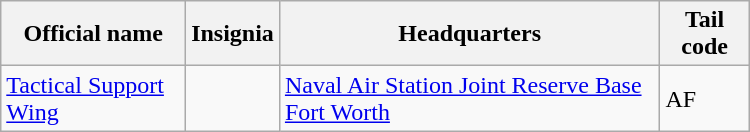<table class="wikitable" width="500">
<tr bgcolor="#ffffff">
<th>Official name</th>
<th>Insignia</th>
<th>Headquarters</th>
<th>Tail code</th>
</tr>
<tr>
<td><a href='#'>Tactical Support Wing</a></td>
<td></td>
<td><a href='#'>Naval Air Station Joint Reserve Base Fort Worth</a></td>
<td>AF</td>
</tr>
</table>
